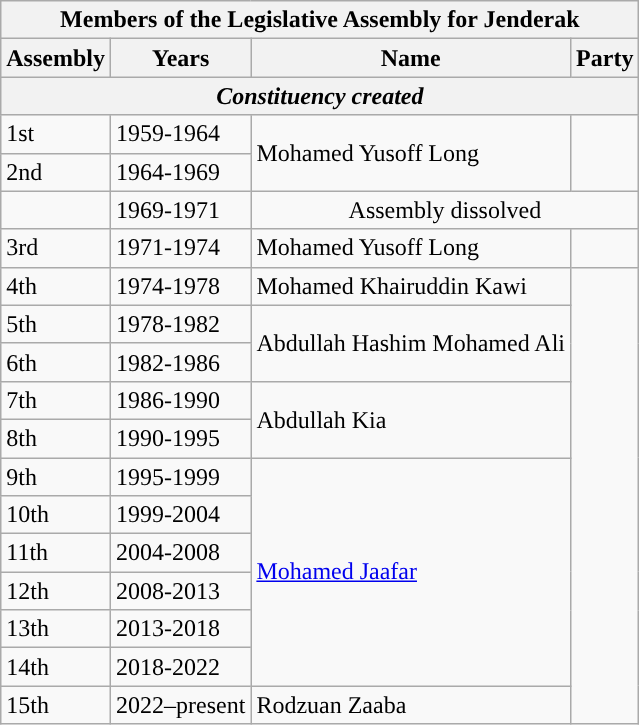<table class="wikitable">
<tr>
<th colspan="4">Members of the Legislative Assembly for Jenderak</th>
</tr>
<tr>
<th>Assembly</th>
<th>Years</th>
<th>Name</th>
<th>Party</th>
</tr>
<tr>
<th colspan="4"><em>Constituency created</em></th>
</tr>
<tr>
<td>1st</td>
<td>1959-1964</td>
<td rowspan="2">Mohamed Yusoff Long</td>
<td rowspan="2"></td>
</tr>
<tr>
<td>2nd</td>
<td>1964-1969</td>
</tr>
<tr>
<td></td>
<td>1969-1971</td>
<td colspan=2 align=center>Assembly dissolved</td>
</tr>
<tr>
<td>3rd</td>
<td>1971-1974</td>
<td>Mohamed Yusoff Long</td>
<td></td>
</tr>
<tr>
<td>4th</td>
<td>1974-1978</td>
<td>Mohamed Khairuddin Kawi</td>
<td rowspan="12"></td>
</tr>
<tr>
<td>5th</td>
<td>1978-1982</td>
<td rowspan="2">Abdullah Hashim Mohamed Ali</td>
</tr>
<tr>
<td>6th</td>
<td>1982-1986</td>
</tr>
<tr>
<td>7th</td>
<td>1986-1990</td>
<td rowspan="2">Abdullah Kia</td>
</tr>
<tr>
<td>8th</td>
<td>1990-1995</td>
</tr>
<tr>
<td>9th</td>
<td>1995-1999</td>
<td rowspan="6"><a href='#'>Mohamed Jaafar</a></td>
</tr>
<tr>
<td>10th</td>
<td>1999-2004</td>
</tr>
<tr>
<td>11th</td>
<td>2004-2008</td>
</tr>
<tr>
<td>12th</td>
<td>2008-2013</td>
</tr>
<tr>
<td>13th</td>
<td>2013-2018</td>
</tr>
<tr>
<td>14th</td>
<td>2018-2022</td>
</tr>
<tr>
<td>15th</td>
<td>2022–present</td>
<td>Rodzuan Zaaba</td>
</tr>
</table>
